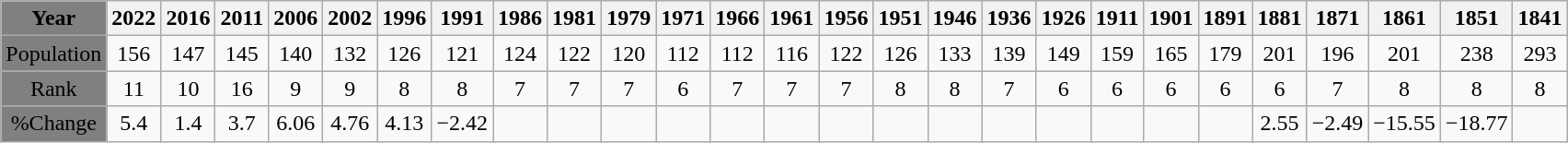<table class="wikitable">
<tr>
<th style="background:grey;">Year</th>
<th>2022</th>
<th>2016</th>
<th>2011</th>
<th>2006</th>
<th>2002</th>
<th>1996</th>
<th>1991</th>
<th>1986</th>
<th>1981</th>
<th>1979</th>
<th>1971</th>
<th>1966</th>
<th>1961</th>
<th>1956</th>
<th>1951</th>
<th>1946</th>
<th>1936</th>
<th>1926</th>
<th>1911</th>
<th>1901</th>
<th>1891</th>
<th>1881</th>
<th>1871</th>
<th>1861</th>
<th>1851</th>
<th>1841</th>
</tr>
<tr align="center">
<td style="background:grey;">Population</td>
<td>156</td>
<td>147</td>
<td>145</td>
<td>140</td>
<td>132</td>
<td>126</td>
<td>121</td>
<td>124</td>
<td>122</td>
<td>120</td>
<td>112</td>
<td>112</td>
<td>116</td>
<td>122</td>
<td>126</td>
<td>133</td>
<td>139</td>
<td>149</td>
<td>159</td>
<td>165</td>
<td>179</td>
<td>201</td>
<td>196</td>
<td>201</td>
<td>238</td>
<td>293</td>
</tr>
<tr align="center">
<td style="background:grey;">Rank</td>
<td>11</td>
<td>10</td>
<td>16</td>
<td>9</td>
<td>9</td>
<td>8</td>
<td>8</td>
<td>7</td>
<td>7</td>
<td>7</td>
<td>6</td>
<td>7</td>
<td>7</td>
<td>7</td>
<td>8</td>
<td>8</td>
<td>7</td>
<td>6</td>
<td>6</td>
<td>6</td>
<td>6</td>
<td>6</td>
<td>7</td>
<td>8</td>
<td>8</td>
<td>8</td>
</tr>
<tr align="center">
<td style="background:grey;">%Change</td>
<td>5.4</td>
<td>1.4</td>
<td>3.7</td>
<td>6.06</td>
<td>4.76</td>
<td>4.13</td>
<td>−2.42</td>
<td></td>
<td></td>
<td></td>
<td></td>
<td></td>
<td></td>
<td></td>
<td></td>
<td></td>
<td></td>
<td></td>
<td></td>
<td></td>
<td></td>
<td>2.55</td>
<td>−2.49</td>
<td>−15.55</td>
<td>−18.77</td>
<td></td>
</tr>
</table>
